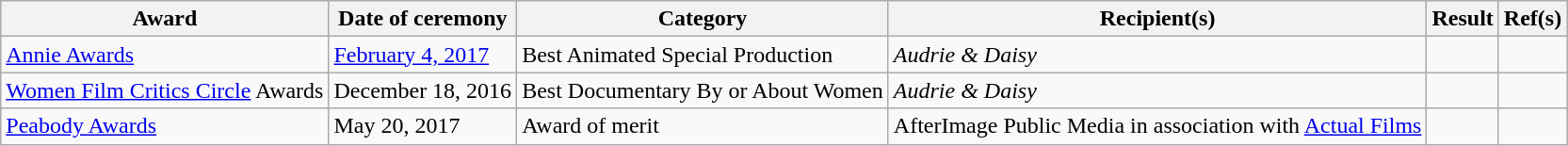<table class="wikitable sortable">
<tr>
<th>Award</th>
<th>Date of ceremony</th>
<th>Category</th>
<th>Recipient(s)</th>
<th>Result</th>
<th>Ref(s)</th>
</tr>
<tr>
<td><a href='#'>Annie Awards</a></td>
<td><a href='#'>February 4, 2017</a></td>
<td>Best Animated Special Production</td>
<td><em>Audrie & Daisy</em></td>
<td></td>
<td></td>
</tr>
<tr>
<td><a href='#'>Women Film Critics Circle</a> Awards</td>
<td>December 18, 2016</td>
<td>Best Documentary By or About Women</td>
<td><em>Audrie & Daisy</em></td>
<td></td>
<td></td>
</tr>
<tr>
<td><a href='#'>Peabody Awards</a></td>
<td>May 20, 2017</td>
<td>Award of merit</td>
<td>AfterImage Public Media in association with <a href='#'>Actual Films</a></td>
<td></td>
<td></td>
</tr>
</table>
